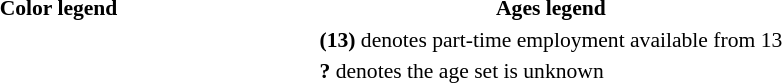<table class="toccolours" style="font-size: 90%; white-space: nowrap”">
<tr>
<th><strong>Color legend</strong></th>
<th><strong>Ages legend</strong></th>
</tr>
<tr>
<td width="340"></td>
<td><strong>(13)</strong> denotes part-time employment available from 13</td>
</tr>
<tr>
<td width="340"></td>
<td><strong>?</strong> denotes the age set is unknown</td>
</tr>
<tr>
<td width="340"></td>
<td></td>
</tr>
<tr>
<td width="340"></td>
<td></td>
</tr>
<tr>
<td width="340"></td>
<td></td>
</tr>
<tr>
</tr>
</table>
